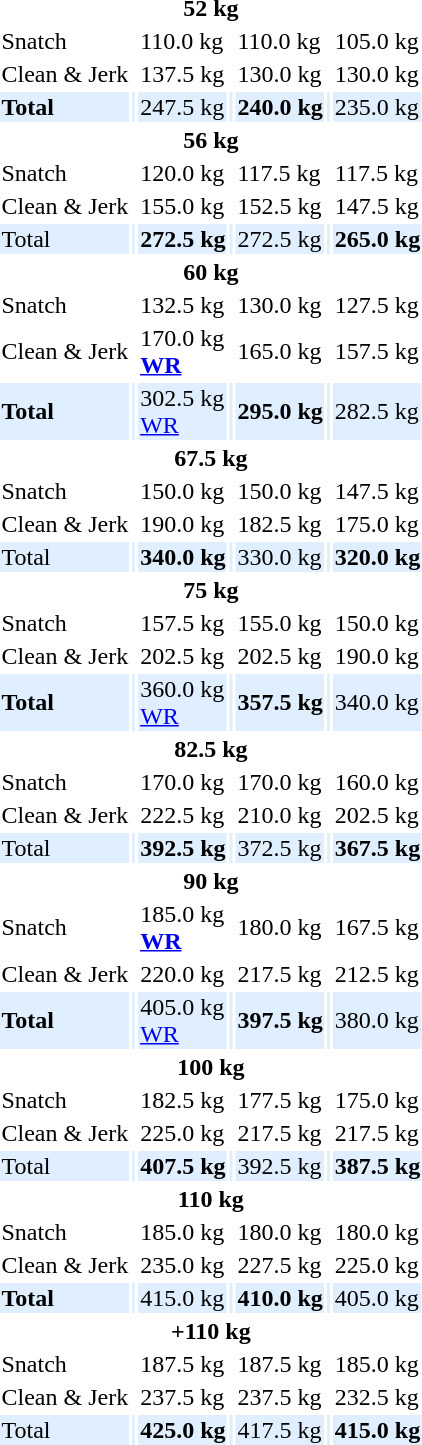<table>
<tr>
<th colspan=7>52 kg</th>
</tr>
<tr>
<td>Snatch</td>
<td></td>
<td>110.0 kg</td>
<td></td>
<td>110.0 kg</td>
<td></td>
<td>105.0 kg</td>
</tr>
<tr>
<td>Clean & Jerk</td>
<td></td>
<td>137.5 kg</td>
<td></td>
<td>130.0 kg</td>
<td></td>
<td>130.0 kg</td>
</tr>
<tr bgcolor=#dfefff>
<td><strong>Total</strong></td>
<td><strong></td>
<td></strong>247.5 kg<strong></td>
<td></strong></td>
<td><strong>240.0 kg</strong></td>
<td><strong></td>
<td></strong>235.0 kg<strong></td>
</tr>
<tr>
<th colspan=7>56 kg</th>
</tr>
<tr>
<td>Snatch</td>
<td></td>
<td>120.0 kg</td>
<td></td>
<td>117.5 kg</td>
<td></td>
<td>117.5 kg</td>
</tr>
<tr>
<td>Clean & Jerk</td>
<td></td>
<td>155.0 kg</td>
<td></td>
<td>152.5 kg</td>
<td></td>
<td>147.5 kg</td>
</tr>
<tr bgcolor=#dfefff>
<td></strong>Total<strong></td>
<td></strong></td>
<td><strong>272.5 kg</strong></td>
<td><strong></td>
<td></strong>272.5 kg<strong></td>
<td></strong></td>
<td><strong>265.0 kg</strong></td>
</tr>
<tr>
<th colspan=7>60 kg</th>
</tr>
<tr>
<td>Snatch</td>
<td></td>
<td>132.5 kg</td>
<td></td>
<td>130.0 kg</td>
<td></td>
<td>127.5 kg</td>
</tr>
<tr>
<td>Clean & Jerk</td>
<td></td>
<td>170.0 kg<br><strong><a href='#'>WR</a></strong></td>
<td></td>
<td>165.0 kg</td>
<td></td>
<td>157.5 kg</td>
</tr>
<tr bgcolor=#dfefff>
<td><strong>Total</strong></td>
<td><strong></td>
<td></strong>302.5 kg<strong><br></strong><a href='#'>WR</a><strong></td>
<td></strong></td>
<td><strong>295.0 kg</strong></td>
<td><strong></td>
<td></strong>282.5 kg<strong></td>
</tr>
<tr>
<th colspan=7>67.5 kg</th>
</tr>
<tr>
<td>Snatch</td>
<td></td>
<td>150.0 kg</td>
<td></td>
<td>150.0 kg</td>
<td></td>
<td>147.5 kg</td>
</tr>
<tr>
<td>Clean & Jerk</td>
<td></td>
<td>190.0 kg</td>
<td></td>
<td>182.5 kg</td>
<td></td>
<td>175.0 kg</td>
</tr>
<tr bgcolor=#dfefff>
<td></strong>Total<strong></td>
<td></strong></td>
<td><strong>340.0 kg</strong></td>
<td><strong></td>
<td></strong>330.0 kg<strong></td>
<td></strong></td>
<td><strong>320.0 kg</strong></td>
</tr>
<tr>
<th colspan=7>75 kg</th>
</tr>
<tr>
<td>Snatch</td>
<td></td>
<td>157.5 kg</td>
<td></td>
<td>155.0 kg</td>
<td></td>
<td>150.0 kg</td>
</tr>
<tr>
<td>Clean & Jerk</td>
<td></td>
<td>202.5 kg</td>
<td></td>
<td>202.5 kg</td>
<td></td>
<td>190.0 kg</td>
</tr>
<tr bgcolor=#dfefff>
<td><strong>Total</strong></td>
<td><strong></td>
<td></strong>360.0 kg<strong><br></strong><a href='#'>WR</a><strong></td>
<td></strong></td>
<td><strong>357.5 kg</strong></td>
<td><strong></td>
<td></strong>340.0 kg<strong></td>
</tr>
<tr>
<th colspan=7>82.5 kg</th>
</tr>
<tr>
<td>Snatch</td>
<td></td>
<td>170.0 kg</td>
<td></td>
<td>170.0 kg</td>
<td></td>
<td>160.0 kg</td>
</tr>
<tr>
<td>Clean & Jerk</td>
<td></td>
<td>222.5 kg</td>
<td></td>
<td>210.0 kg</td>
<td></td>
<td>202.5 kg</td>
</tr>
<tr bgcolor=#dfefff>
<td></strong>Total<strong></td>
<td></strong></td>
<td><strong>392.5 kg</strong></td>
<td><strong></td>
<td></strong>372.5 kg<strong></td>
<td></strong></td>
<td><strong>367.5 kg</strong></td>
</tr>
<tr>
<th colspan=7>90 kg</th>
</tr>
<tr>
<td>Snatch</td>
<td></td>
<td>185.0 kg<br><strong><a href='#'>WR</a></strong></td>
<td></td>
<td>180.0 kg</td>
<td></td>
<td>167.5 kg</td>
</tr>
<tr>
<td>Clean & Jerk</td>
<td></td>
<td>220.0 kg</td>
<td></td>
<td>217.5 kg</td>
<td></td>
<td>212.5 kg</td>
</tr>
<tr bgcolor=#dfefff>
<td><strong>Total</strong></td>
<td><strong></td>
<td></strong>405.0 kg<strong><br></strong><a href='#'>WR</a><strong></td>
<td></strong></td>
<td><strong>397.5 kg</strong></td>
<td><strong></td>
<td></strong>380.0 kg<strong></td>
</tr>
<tr>
<th colspan=7>100 kg</th>
</tr>
<tr>
<td>Snatch</td>
<td></td>
<td>182.5 kg</td>
<td></td>
<td>177.5 kg</td>
<td></td>
<td>175.0 kg</td>
</tr>
<tr>
<td>Clean & Jerk</td>
<td></td>
<td>225.0 kg</td>
<td></td>
<td>217.5 kg</td>
<td></td>
<td>217.5 kg</td>
</tr>
<tr bgcolor=#dfefff>
<td></strong>Total<strong></td>
<td></strong></td>
<td><strong>407.5 kg</strong></td>
<td><strong></td>
<td></strong>392.5 kg<strong></td>
<td></strong></td>
<td><strong>387.5 kg</strong></td>
</tr>
<tr>
<th colspan=7>110 kg</th>
</tr>
<tr>
<td>Snatch</td>
<td></td>
<td>185.0 kg</td>
<td></td>
<td>180.0 kg</td>
<td></td>
<td>180.0 kg</td>
</tr>
<tr>
<td>Clean & Jerk</td>
<td></td>
<td>235.0 kg</td>
<td></td>
<td>227.5 kg</td>
<td></td>
<td>225.0 kg</td>
</tr>
<tr bgcolor=#dfefff>
<td><strong>Total</strong></td>
<td><strong></td>
<td></strong>415.0 kg<strong></td>
<td></strong></td>
<td><strong>410.0 kg</strong></td>
<td><strong></td>
<td></strong>405.0 kg<strong></td>
</tr>
<tr>
<th colspan=7>+110 kg</th>
</tr>
<tr>
<td>Snatch</td>
<td></td>
<td>187.5 kg</td>
<td></td>
<td>187.5 kg</td>
<td></td>
<td>185.0 kg</td>
</tr>
<tr>
<td>Clean & Jerk</td>
<td></td>
<td>237.5 kg</td>
<td></td>
<td>237.5 kg</td>
<td></td>
<td>232.5 kg</td>
</tr>
<tr bgcolor=#dfefff>
<td></strong>Total<strong></td>
<td></strong></td>
<td><strong>425.0 kg</strong></td>
<td><strong></td>
<td></strong>417.5 kg<strong></td>
<td></strong></td>
<td><strong>415.0 kg</strong></td>
</tr>
</table>
